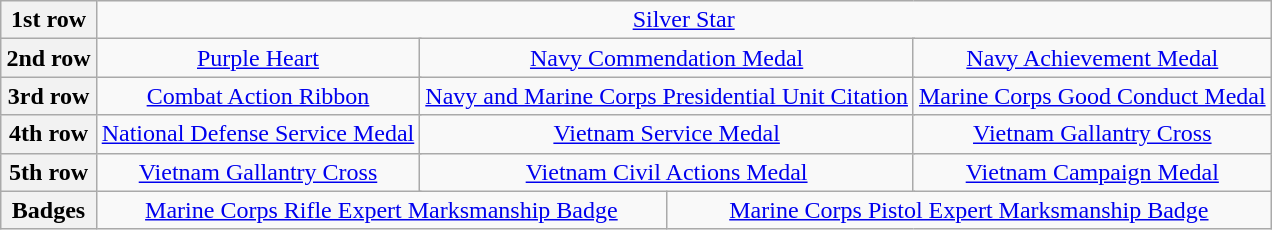<table class="wikitable" style="margin:1em auto; text-align:center;">
<tr>
<th>1st row</th>
<td colspan="12"><a href='#'>Silver Star</a></td>
</tr>
<tr>
<th>2nd row</th>
<td colspan="4"><a href='#'>Purple Heart</a></td>
<td colspan="4"><a href='#'>Navy Commendation Medal</a></td>
<td colspan="4"><a href='#'>Navy Achievement Medal</a> <br></td>
</tr>
<tr>
<th>3rd row</th>
<td colspan="4"><a href='#'>Combat Action Ribbon</a></td>
<td colspan="4"><a href='#'>Navy and Marine Corps Presidential Unit Citation</a> <br></td>
<td colspan="4"><a href='#'>Marine Corps Good Conduct Medal</a> <br></td>
</tr>
<tr>
<th>4th row</th>
<td colspan="4"><a href='#'>National Defense Service Medal</a></td>
<td colspan="4"><a href='#'>Vietnam Service Medal</a> <br></td>
<td colspan="4"><a href='#'>Vietnam Gallantry Cross</a> <br></td>
</tr>
<tr>
<th>5th row</th>
<td colspan="4"><a href='#'>Vietnam Gallantry Cross</a> <br></td>
<td colspan="4"><a href='#'>Vietnam Civil Actions Medal</a> <br></td>
<td colspan="4"><a href='#'>Vietnam Campaign Medal</a> <br></td>
</tr>
<tr>
<th>Badges</th>
<td colspan="6"><a href='#'>Marine Corps Rifle Expert Marksmanship Badge</a></td>
<td colspan="6"><a href='#'>Marine Corps Pistol Expert Marksmanship Badge</a></td>
</tr>
</table>
